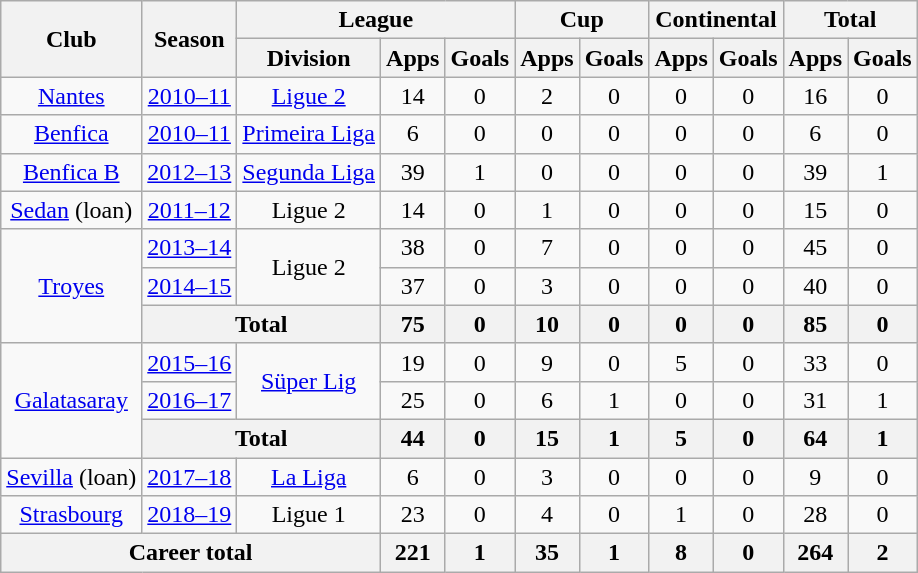<table class="wikitable" style="text-align: center;">
<tr>
<th rowspan="2">Club</th>
<th rowspan="2">Season</th>
<th colspan="3">League</th>
<th colspan="2">Cup</th>
<th colspan="2">Continental</th>
<th colspan="2">Total</th>
</tr>
<tr>
<th>Division</th>
<th>Apps</th>
<th>Goals</th>
<th>Apps</th>
<th>Goals</th>
<th>Apps</th>
<th>Goals</th>
<th>Apps</th>
<th>Goals</th>
</tr>
<tr>
<td><a href='#'>Nantes</a></td>
<td><a href='#'>2010–11</a></td>
<td><a href='#'>Ligue 2</a></td>
<td>14</td>
<td>0</td>
<td>2</td>
<td>0</td>
<td>0</td>
<td>0</td>
<td>16</td>
<td>0</td>
</tr>
<tr>
<td><a href='#'>Benfica</a></td>
<td><a href='#'>2010–11</a></td>
<td><a href='#'>Primeira Liga</a></td>
<td>6</td>
<td>0</td>
<td>0</td>
<td>0</td>
<td>0</td>
<td>0</td>
<td>6</td>
<td>0</td>
</tr>
<tr>
<td><a href='#'>Benfica B</a></td>
<td><a href='#'>2012–13</a></td>
<td><a href='#'>Segunda Liga</a></td>
<td>39</td>
<td>1</td>
<td>0</td>
<td>0</td>
<td>0</td>
<td>0</td>
<td>39</td>
<td>1</td>
</tr>
<tr>
<td><a href='#'>Sedan</a> (loan)</td>
<td><a href='#'>2011–12</a></td>
<td>Ligue 2</td>
<td>14</td>
<td>0</td>
<td>1</td>
<td>0</td>
<td>0</td>
<td>0</td>
<td>15</td>
<td>0</td>
</tr>
<tr>
<td rowspan="3"><a href='#'>Troyes</a></td>
<td><a href='#'>2013–14</a></td>
<td rowspan="2">Ligue 2</td>
<td>38</td>
<td>0</td>
<td>7</td>
<td>0</td>
<td>0</td>
<td>0</td>
<td>45</td>
<td>0</td>
</tr>
<tr>
<td><a href='#'>2014–15</a></td>
<td>37</td>
<td>0</td>
<td>3</td>
<td>0</td>
<td>0</td>
<td>0</td>
<td>40</td>
<td>0</td>
</tr>
<tr>
<th colspan="2">Total</th>
<th>75</th>
<th>0</th>
<th>10</th>
<th>0</th>
<th>0</th>
<th>0</th>
<th>85</th>
<th>0</th>
</tr>
<tr>
<td rowspan="3"><a href='#'>Galatasaray</a></td>
<td><a href='#'>2015–16</a></td>
<td rowspan="2"><a href='#'>Süper Lig</a></td>
<td>19</td>
<td>0</td>
<td>9</td>
<td>0</td>
<td>5</td>
<td>0</td>
<td>33</td>
<td>0</td>
</tr>
<tr>
<td><a href='#'>2016–17</a></td>
<td>25</td>
<td>0</td>
<td>6</td>
<td>1</td>
<td>0</td>
<td>0</td>
<td>31</td>
<td>1</td>
</tr>
<tr>
<th colspan="2">Total</th>
<th>44</th>
<th>0</th>
<th>15</th>
<th>1</th>
<th>5</th>
<th>0</th>
<th>64</th>
<th>1</th>
</tr>
<tr>
<td><a href='#'>Sevilla</a> (loan)</td>
<td><a href='#'>2017–18</a></td>
<td><a href='#'>La Liga</a></td>
<td>6</td>
<td>0</td>
<td>3</td>
<td>0</td>
<td>0</td>
<td>0</td>
<td>9</td>
<td>0</td>
</tr>
<tr>
<td><a href='#'>Strasbourg</a></td>
<td><a href='#'>2018–19</a></td>
<td>Ligue 1</td>
<td>23</td>
<td>0</td>
<td>4</td>
<td>0</td>
<td>1</td>
<td>0</td>
<td>28</td>
<td>0</td>
</tr>
<tr>
<th colspan="3">Career total</th>
<th>221</th>
<th>1</th>
<th>35</th>
<th>1</th>
<th>8</th>
<th>0</th>
<th>264</th>
<th>2</th>
</tr>
</table>
